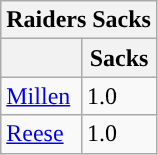<table class="wikitable">
<tr>
<th colspan="2">Raiders Sacks</th>
</tr>
<tr>
<th></th>
<th>Sacks</th>
</tr>
<tr>
<td><a href='#'>Millen</a></td>
<td>1.0</td>
</tr>
<tr>
<td><a href='#'>Reese</a></td>
<td>1.0</td>
</tr>
</table>
